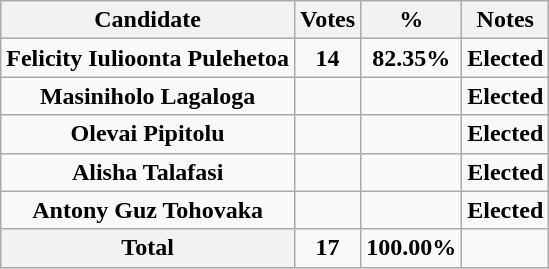<table class="wikitable centre" style="text-align:center;">
<tr>
<th>Candidate</th>
<th>Votes</th>
<th>%</th>
<th>Notes</th>
</tr>
<tr>
<td><strong>Felicity Iulioonta Pulehetoa</strong></td>
<td><strong>14</strong></td>
<td><strong>82.35%</strong></td>
<td><strong>Elected</strong></td>
</tr>
<tr>
<td><strong>Masiniholo Lagaloga</strong></td>
<td></td>
<td></td>
<td><strong>Elected</strong></td>
</tr>
<tr>
<td><strong>Olevai Pipitolu</strong></td>
<td></td>
<td></td>
<td><strong>Elected</strong></td>
</tr>
<tr>
<td><strong>Alisha Talafasi</strong></td>
<td></td>
<td></td>
<td><strong>Elected</strong></td>
</tr>
<tr>
<td><strong>Antony Guz Tohovaka</strong></td>
<td></td>
<td></td>
<td><strong>Elected</strong></td>
</tr>
<tr>
<th>Total</th>
<td><strong>17</strong></td>
<td><strong>100.00%</strong></td>
<td></td>
</tr>
</table>
